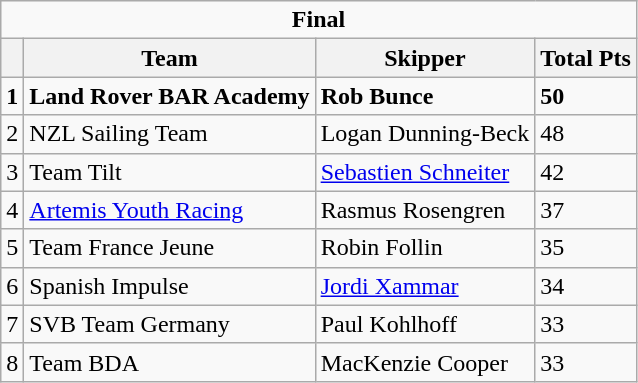<table class="wikitable">
<tr>
<td colspan="6" style="text-align:center;"><strong>Final</strong></td>
</tr>
<tr>
<th></th>
<th>Team</th>
<th>Skipper</th>
<th>Total Pts</th>
</tr>
<tr>
<td><strong>1</strong></td>
<td> <strong>Land Rover BAR Academy</strong></td>
<td><strong>Rob Bunce</strong></td>
<td><strong>50</strong></td>
</tr>
<tr>
<td>2</td>
<td> NZL Sailing Team</td>
<td>Logan Dunning-Beck</td>
<td>48</td>
</tr>
<tr>
<td>3</td>
<td> Team Tilt</td>
<td><a href='#'>Sebastien Schneiter</a></td>
<td>42</td>
</tr>
<tr>
<td>4</td>
<td> <a href='#'>Artemis Youth Racing</a></td>
<td>Rasmus Rosengren</td>
<td>37</td>
</tr>
<tr>
<td>5</td>
<td> Team France Jeune</td>
<td>Robin Follin</td>
<td>35</td>
</tr>
<tr>
<td>6</td>
<td> Spanish Impulse</td>
<td><a href='#'>Jordi Xammar</a></td>
<td>34</td>
</tr>
<tr>
<td>7</td>
<td> SVB Team Germany</td>
<td>Paul Kohlhoff</td>
<td>33</td>
</tr>
<tr>
<td>8</td>
<td> Team BDA</td>
<td>MacKenzie Cooper</td>
<td>33</td>
</tr>
</table>
